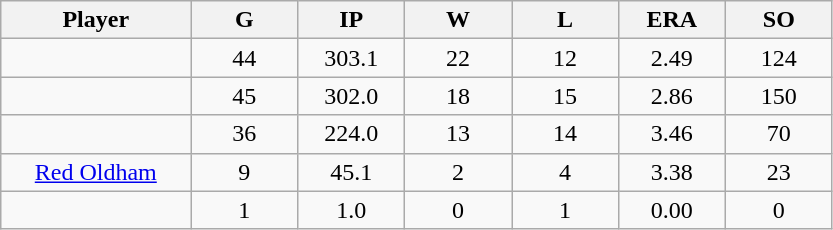<table class="wikitable sortable">
<tr>
<th bgcolor="#DDDDFF" width="16%">Player</th>
<th bgcolor="#DDDDFF" width="9%">G</th>
<th bgcolor="#DDDDFF" width="9%">IP</th>
<th bgcolor="#DDDDFF" width="9%">W</th>
<th bgcolor="#DDDDFF" width="9%">L</th>
<th bgcolor="#DDDDFF" width="9%">ERA</th>
<th bgcolor="#DDDDFF" width="9%">SO</th>
</tr>
<tr align="center">
<td></td>
<td>44</td>
<td>303.1</td>
<td>22</td>
<td>12</td>
<td>2.49</td>
<td>124</td>
</tr>
<tr align="center">
<td></td>
<td>45</td>
<td>302.0</td>
<td>18</td>
<td>15</td>
<td>2.86</td>
<td>150</td>
</tr>
<tr align="center">
<td></td>
<td>36</td>
<td>224.0</td>
<td>13</td>
<td>14</td>
<td>3.46</td>
<td>70</td>
</tr>
<tr align="center">
<td><a href='#'>Red Oldham</a></td>
<td>9</td>
<td>45.1</td>
<td>2</td>
<td>4</td>
<td>3.38</td>
<td>23</td>
</tr>
<tr align=center>
<td></td>
<td>1</td>
<td>1.0</td>
<td>0</td>
<td>1</td>
<td>0.00</td>
<td>0</td>
</tr>
</table>
